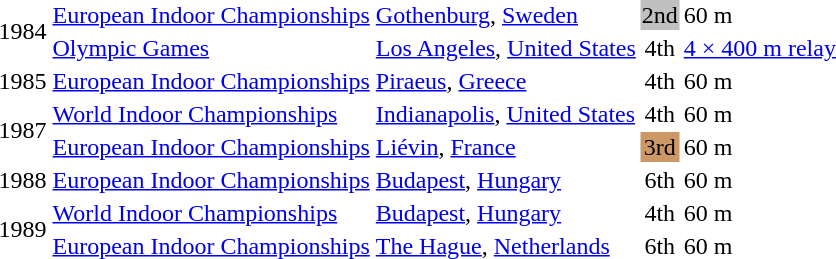<table>
<tr>
<td rowspan=2>1984</td>
<td><a href='#'>European Indoor Championships</a></td>
<td><a href='#'>Gothenburg</a>, <a href='#'>Sweden</a></td>
<td bgcolor="silver" align="center">2nd</td>
<td>60 m</td>
<td></td>
</tr>
<tr>
<td><a href='#'>Olympic Games</a></td>
<td><a href='#'>Los Angeles</a>, <a href='#'>United States</a></td>
<td align="center">4th</td>
<td><a href='#'>4 × 400 m relay</a></td>
<td></td>
</tr>
<tr>
<td>1985</td>
<td><a href='#'>European Indoor Championships</a></td>
<td><a href='#'>Piraeus</a>, <a href='#'>Greece</a></td>
<td align="center">4th</td>
<td>60 m</td>
<td></td>
</tr>
<tr>
<td rowspan=2>1987</td>
<td><a href='#'>World Indoor Championships</a></td>
<td><a href='#'>Indianapolis</a>, <a href='#'>United States</a></td>
<td align="center">4th</td>
<td>60 m</td>
<td></td>
</tr>
<tr>
<td><a href='#'>European Indoor Championships</a></td>
<td><a href='#'>Liévin</a>, <a href='#'>France</a></td>
<td bgcolor="cc9966" align="center">3rd</td>
<td>60 m</td>
<td></td>
</tr>
<tr>
<td>1988</td>
<td><a href='#'>European Indoor Championships</a></td>
<td><a href='#'>Budapest</a>, <a href='#'>Hungary</a></td>
<td align="center">6th</td>
<td>60 m</td>
<td></td>
</tr>
<tr>
<td rowspan=2>1989</td>
<td><a href='#'>World Indoor Championships</a></td>
<td><a href='#'>Budapest</a>, <a href='#'>Hungary</a></td>
<td align="center">4th</td>
<td>60 m</td>
<td></td>
</tr>
<tr>
<td><a href='#'>European Indoor Championships</a></td>
<td><a href='#'>The Hague</a>, <a href='#'>Netherlands</a></td>
<td align="center">6th</td>
<td>60 m</td>
<td></td>
</tr>
</table>
